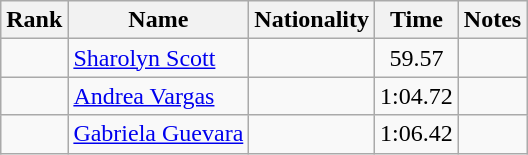<table class="wikitable sortable" style="text-align:center">
<tr>
<th>Rank</th>
<th>Name</th>
<th>Nationality</th>
<th>Time</th>
<th>Notes</th>
</tr>
<tr>
<td></td>
<td align=left><a href='#'>Sharolyn Scott</a></td>
<td align=left></td>
<td>59.57</td>
<td></td>
</tr>
<tr>
<td></td>
<td align=left><a href='#'>Andrea Vargas</a></td>
<td align=left></td>
<td>1:04.72</td>
<td></td>
</tr>
<tr>
<td></td>
<td align=left><a href='#'>Gabriela Guevara</a></td>
<td align=left></td>
<td>1:06.42</td>
<td></td>
</tr>
</table>
